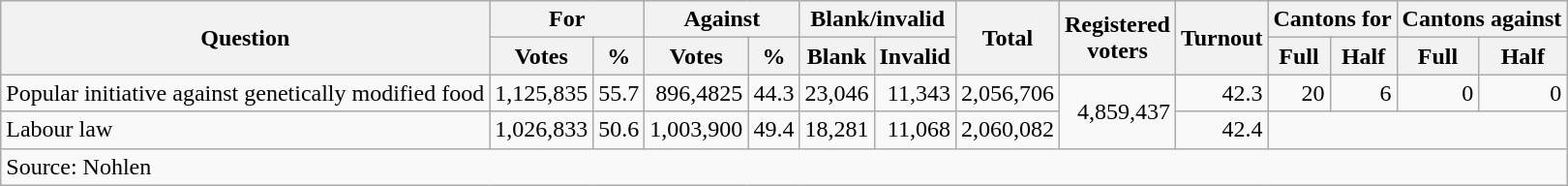<table class=wikitable style=text-align:right>
<tr>
<th rowspan=2>Question</th>
<th colspan=2>For</th>
<th colspan=2>Against</th>
<th colspan=2>Blank/invalid</th>
<th rowspan=2>Total</th>
<th rowspan=2>Registered<br>voters</th>
<th rowspan=2>Turnout</th>
<th colspan=2>Cantons for</th>
<th colspan=2>Cantons against</th>
</tr>
<tr>
<th>Votes</th>
<th>%</th>
<th>Votes</th>
<th>%</th>
<th>Blank</th>
<th>Invalid</th>
<th>Full</th>
<th>Half</th>
<th>Full</th>
<th>Half</th>
</tr>
<tr>
<td align=left>Popular initiative against genetically modified food</td>
<td>1,125,835</td>
<td>55.7</td>
<td>896,4825</td>
<td>44.3</td>
<td>23,046</td>
<td>11,343</td>
<td>2,056,706</td>
<td rowspan=2>4,859,437</td>
<td>42.3</td>
<td>20</td>
<td>6</td>
<td>0</td>
<td>0</td>
</tr>
<tr>
<td align=left>Labour law</td>
<td>1,026,833</td>
<td>50.6</td>
<td>1,003,900</td>
<td>49.4</td>
<td>18,281</td>
<td>11,068</td>
<td>2,060,082</td>
<td>42.4</td>
<td colspan=4></td>
</tr>
<tr>
<td align=left colspan=15>Source: Nohlen</td>
</tr>
</table>
